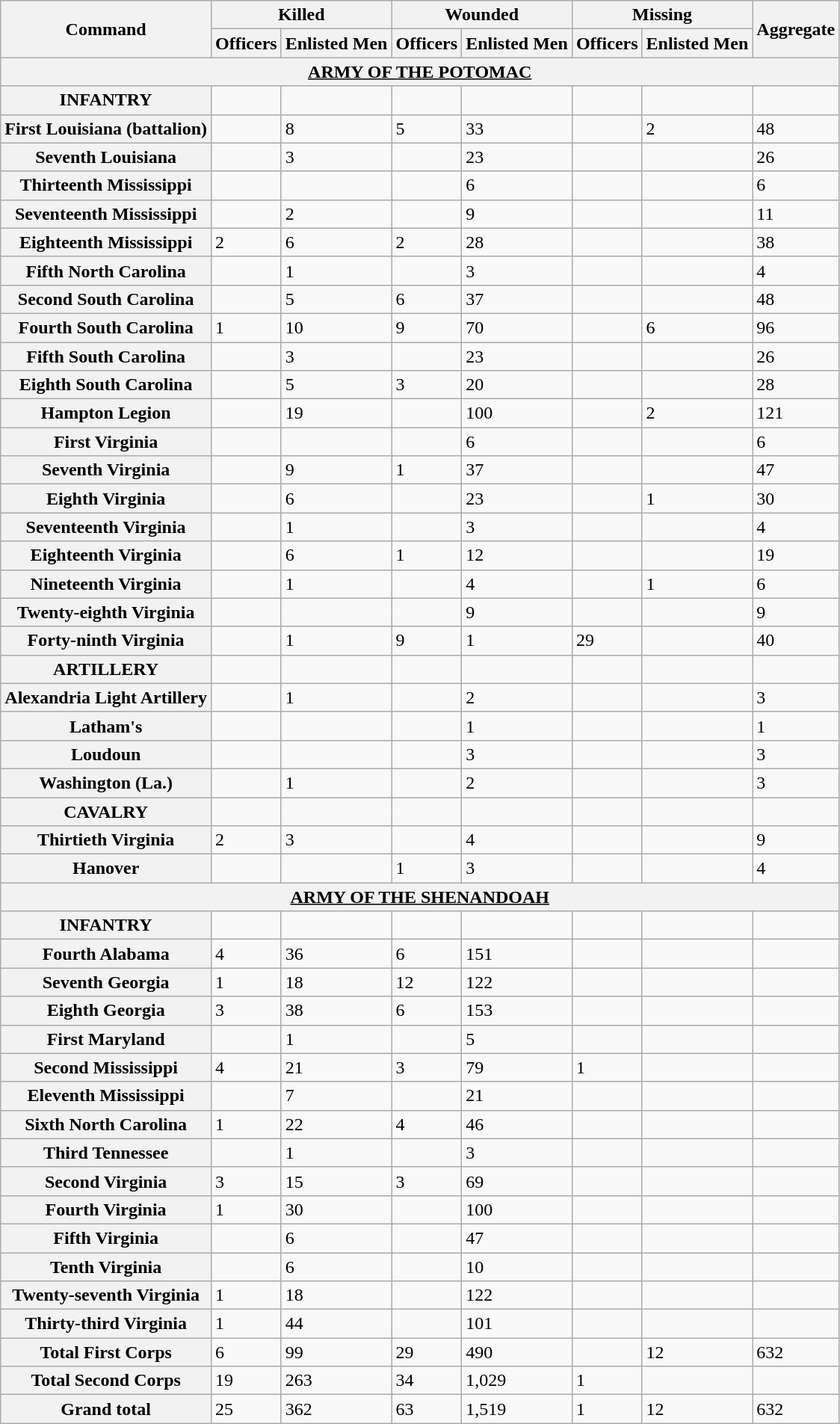<table class="wikitable plainrowheaders">
<tr>
<th scope=col rowspan=2>Command</th>
<th scope=col colspan=2>Killed</th>
<th scope=col colspan=2>Wounded</th>
<th scope=col colspan=2>Missing</th>
<th scope=col rowspan=2>Aggregate</th>
</tr>
<tr>
<th scope=col>Officers</th>
<th scope=col>Enlisted Men</th>
<th scope=col>Officers</th>
<th scope=col>Enlisted Men</th>
<th scope=col>Officers</th>
<th scope=col>Enlisted Men</th>
</tr>
<tr>
<th scope=col colspan=8><u>ARMY OF THE POTOMAC</u></th>
</tr>
<tr>
<th>INFANTRY</th>
<td></td>
<td></td>
<td></td>
<td></td>
<td></td>
<td></td>
<td></td>
</tr>
<tr>
<th scope=row>First Louisiana (battalion)</th>
<td></td>
<td>8</td>
<td>5</td>
<td>33</td>
<td></td>
<td>2</td>
<td>48</td>
</tr>
<tr>
<th scope=row>Seventh Louisiana</th>
<td></td>
<td>3</td>
<td></td>
<td>23</td>
<td></td>
<td></td>
<td>26</td>
</tr>
<tr>
<th scope=row>Thirteenth Mississippi</th>
<td></td>
<td></td>
<td></td>
<td>6</td>
<td></td>
<td></td>
<td>6</td>
</tr>
<tr>
<th scope=row>Seventeenth Mississippi</th>
<td></td>
<td>2</td>
<td></td>
<td>9</td>
<td></td>
<td></td>
<td>11</td>
</tr>
<tr>
<th scope=row>Eighteenth Mississippi</th>
<td>2</td>
<td>6</td>
<td>2</td>
<td>28</td>
<td></td>
<td></td>
<td>38</td>
</tr>
<tr>
<th scope=row>Fifth North Carolina</th>
<td></td>
<td>1</td>
<td></td>
<td>3</td>
<td></td>
<td></td>
<td>4</td>
</tr>
<tr>
<th scope=row>Second South Carolina</th>
<td></td>
<td>5</td>
<td>6</td>
<td>37</td>
<td></td>
<td></td>
<td>48</td>
</tr>
<tr>
<th scope=row>Fourth South Carolina</th>
<td>1</td>
<td>10</td>
<td>9</td>
<td>70</td>
<td></td>
<td>6</td>
<td>96</td>
</tr>
<tr>
<th scope=row>Fifth South Carolina</th>
<td></td>
<td>3</td>
<td></td>
<td>23</td>
<td></td>
<td></td>
<td>26</td>
</tr>
<tr>
<th scope=row>Eighth South Carolina</th>
<td></td>
<td>5</td>
<td>3</td>
<td>20</td>
<td></td>
<td></td>
<td>28</td>
</tr>
<tr>
<th scope=row>Hampton Legion</th>
<td></td>
<td>19</td>
<td></td>
<td>100</td>
<td></td>
<td>2</td>
<td>121</td>
</tr>
<tr>
<th scope=row>First Virginia</th>
<td></td>
<td></td>
<td></td>
<td>6</td>
<td></td>
<td></td>
<td>6</td>
</tr>
<tr>
<th scope=row>Seventh Virginia</th>
<td></td>
<td>9</td>
<td>1</td>
<td>37</td>
<td></td>
<td></td>
<td>47</td>
</tr>
<tr>
<th scope=row>Eighth Virginia</th>
<td></td>
<td>6</td>
<td></td>
<td>23</td>
<td></td>
<td>1</td>
<td>30</td>
</tr>
<tr>
<th scope=row>Seventeenth Virginia</th>
<td></td>
<td>1</td>
<td></td>
<td>3</td>
<td></td>
<td></td>
<td>4</td>
</tr>
<tr>
<th scope=row>Eighteenth Virginia</th>
<td></td>
<td>6</td>
<td>1</td>
<td>12</td>
<td></td>
<td></td>
<td>19</td>
</tr>
<tr>
<th scope=row>Nineteenth Virginia</th>
<td></td>
<td>1</td>
<td></td>
<td>4</td>
<td></td>
<td>1</td>
<td>6</td>
</tr>
<tr>
<th scope=row>Twenty-eighth Virginia</th>
<td></td>
<td></td>
<td></td>
<td>9</td>
<td></td>
<td></td>
<td>9</td>
</tr>
<tr>
<th scope=row>Forty-ninth Virginia</th>
<td></td>
<td>1</td>
<td>9</td>
<td>1</td>
<td>29</td>
<td></td>
<td>40</td>
</tr>
<tr>
<th>ARTILLERY</th>
<td></td>
<td></td>
<td></td>
<td></td>
<td></td>
<td></td>
<td></td>
</tr>
<tr>
<th scope=row>Alexandria Light Artillery</th>
<td></td>
<td>1</td>
<td></td>
<td>2</td>
<td></td>
<td></td>
<td>3</td>
</tr>
<tr>
<th scope=row>Latham's</th>
<td></td>
<td></td>
<td></td>
<td>1</td>
<td></td>
<td></td>
<td>1</td>
</tr>
<tr>
<th scope=row>Loudoun</th>
<td></td>
<td></td>
<td></td>
<td>3</td>
<td></td>
<td></td>
<td>3</td>
</tr>
<tr>
<th scope=row>Washington (La.)</th>
<td></td>
<td>1</td>
<td></td>
<td>2</td>
<td></td>
<td></td>
<td>3</td>
</tr>
<tr>
<th>CAVALRY</th>
<td></td>
<td></td>
<td></td>
<td></td>
<td></td>
<td></td>
<td></td>
</tr>
<tr>
<th scope=row>Thirtieth Virginia</th>
<td>2</td>
<td>3</td>
<td></td>
<td>4</td>
<td></td>
<td></td>
<td>9</td>
</tr>
<tr>
<th scope=row>Hanover</th>
<td></td>
<td></td>
<td>1</td>
<td>3</td>
<td></td>
<td></td>
<td>4</td>
</tr>
<tr>
<th scope=col colspan=8><u>ARMY OF THE SHENANDOAH</u></th>
</tr>
<tr>
<th>INFANTRY</th>
<td></td>
<td></td>
<td></td>
<td></td>
<td></td>
<td></td>
<td></td>
</tr>
<tr>
<th scope=row>Fourth Alabama</th>
<td>4</td>
<td>36</td>
<td>6</td>
<td>151</td>
<td></td>
<td></td>
<td></td>
</tr>
<tr>
<th scope=row>Seventh Georgia</th>
<td>1</td>
<td>18</td>
<td>12</td>
<td>122</td>
<td></td>
<td></td>
<td></td>
</tr>
<tr>
<th scope=row>Eighth Georgia</th>
<td>3</td>
<td>38</td>
<td>6</td>
<td>153</td>
<td></td>
<td></td>
<td></td>
</tr>
<tr>
<th scope=row>First Maryland</th>
<td></td>
<td>1</td>
<td></td>
<td>5</td>
<td></td>
<td></td>
<td></td>
</tr>
<tr>
<th scope=row>Second Mississippi</th>
<td>4</td>
<td>21</td>
<td>3</td>
<td>79</td>
<td>1</td>
<td></td>
<td></td>
</tr>
<tr>
<th scope=row>Eleventh Mississippi</th>
<td></td>
<td>7</td>
<td></td>
<td>21</td>
<td></td>
<td></td>
<td></td>
</tr>
<tr>
<th scope=row>Sixth North Carolina</th>
<td>1</td>
<td>22</td>
<td>4</td>
<td>46</td>
<td></td>
<td></td>
<td></td>
</tr>
<tr>
<th scope=row>Third Tennessee</th>
<td></td>
<td>1</td>
<td></td>
<td>3</td>
<td></td>
<td></td>
<td></td>
</tr>
<tr>
<th scope=row>Second Virginia</th>
<td>3</td>
<td>15</td>
<td>3</td>
<td>69</td>
<td></td>
<td></td>
<td></td>
</tr>
<tr>
<th scope=row>Fourth Virginia</th>
<td>1</td>
<td>30</td>
<td></td>
<td>100</td>
<td></td>
<td></td>
<td></td>
</tr>
<tr>
<th scope=row>Fifth Virginia</th>
<td></td>
<td>6</td>
<td></td>
<td>47</td>
<td></td>
<td></td>
<td></td>
</tr>
<tr>
<th scope=row>Tenth Virginia</th>
<td></td>
<td>6</td>
<td></td>
<td>10</td>
<td></td>
<td></td>
<td></td>
</tr>
<tr>
<th scope=row>Twenty-seventh Virginia</th>
<td>1</td>
<td>18</td>
<td></td>
<td>122</td>
<td></td>
<td></td>
<td></td>
</tr>
<tr>
<th scope=row>Thirty-third Virginia</th>
<td>1</td>
<td>44</td>
<td></td>
<td>101</td>
<td></td>
<td></td>
<td></td>
</tr>
<tr>
<th scope=row>Total First Corps</th>
<td>6</td>
<td>99</td>
<td>29</td>
<td>490</td>
<td></td>
<td>12</td>
<td>632</td>
</tr>
<tr>
<th>Total Second Corps</th>
<td>19</td>
<td>263</td>
<td>34</td>
<td>1,029</td>
<td>1</td>
<td></td>
<td></td>
</tr>
<tr>
<th>Grand total</th>
<td>25</td>
<td>362</td>
<td>63</td>
<td>1,519</td>
<td>1</td>
<td>12</td>
<td>632</td>
</tr>
</table>
